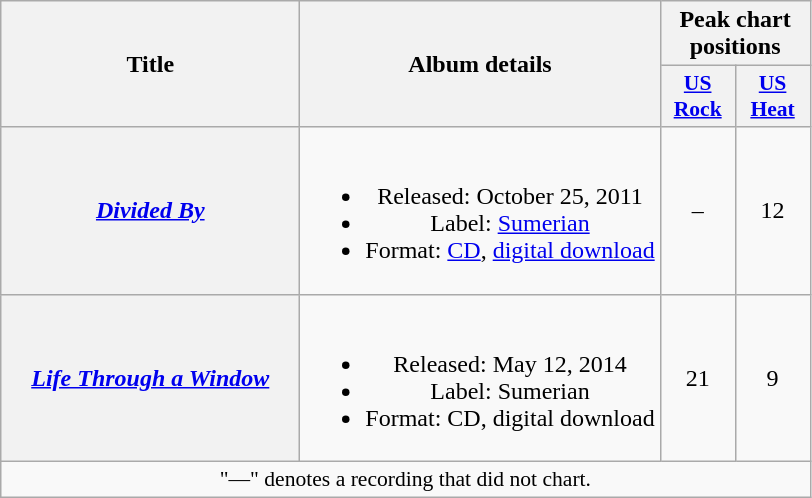<table class="wikitable plainrowheaders" style="text-align:center;">
<tr>
<th scope="col" rowspan="2" style="width:12em;">Title</th>
<th scope="col" rowspan="2">Album details</th>
<th scope="col" colspan="2">Peak chart positions</th>
</tr>
<tr>
<th scope="col" style="width:3em;font-size:90%;"><a href='#'>US Rock</a><br></th>
<th scope="col" style="width:3em;font-size:90%;"><a href='#'>US Heat</a><br></th>
</tr>
<tr>
<th scope="row"><em><a href='#'>Divided By</a></em></th>
<td><br><ul><li>Released: October 25, 2011</li><li>Label: <a href='#'>Sumerian</a></li><li>Format: <a href='#'>CD</a>, <a href='#'>digital download</a></li></ul></td>
<td>–</td>
<td>12</td>
</tr>
<tr>
<th scope="row"><em><a href='#'>Life Through a Window</a></em></th>
<td><br><ul><li>Released: May 12, 2014</li><li>Label: Sumerian</li><li>Format: CD, digital download</li></ul></td>
<td>21</td>
<td>9</td>
</tr>
<tr>
<td colspan="7" style="font-size:90%">"—" denotes a recording that did not chart.</td>
</tr>
</table>
